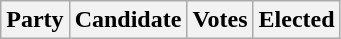<table class="wikitable">
<tr>
<th colspan="2">Party</th>
<th>Candidate</th>
<th>Votes</th>
<th>Elected<br>










































</th>
</tr>
</table>
